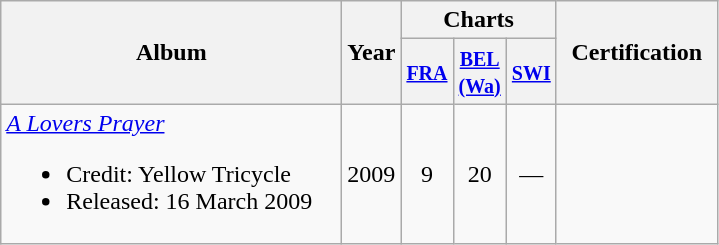<table class="wikitable">
<tr>
<th rowspan="2" style="text-align:center; width:220px;">Album</th>
<th rowspan="2" style="text-align:center; width:5px;;">Year</th>
<th style="text-align:center;" colspan="3">Charts</th>
<th rowspan="2" style="text-align:center; width:100px;">Certification</th>
</tr>
<tr>
<th width="20"><small><a href='#'>FRA</a></small><br></th>
<th width="20"><small><a href='#'>BEL<br>(Wa)</a></small></th>
<th width="20"><small><a href='#'>SWI</a></small></th>
</tr>
<tr>
<td><em><a href='#'>A Lovers Prayer</a></em><br><ul><li>Credit: Yellow Tricycle</li><li>Released: 16 March 2009</li></ul></td>
<td style="text-align:center;">2009</td>
<td style="text-align:center;">9</td>
<td style="text-align:center;">20</td>
<td style="text-align:center;">—</td>
<td style="text-align:center;"></td>
</tr>
</table>
